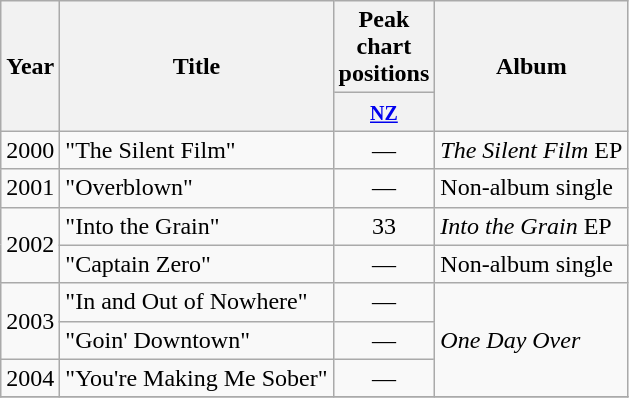<table class="wikitable plainrowheaders">
<tr>
<th rowspan="2"  width="1em">Year</th>
<th rowspan="2">Title</th>
<th width="3em">Peak chart positions</th>
<th rowspan="2">Album</th>
</tr>
<tr>
<th><small><a href='#'>NZ</a></small></th>
</tr>
<tr>
<td>2000</td>
<td>"The Silent Film"</td>
<td align="center">—</td>
<td><em>The Silent Film</em> EP</td>
</tr>
<tr>
<td>2001</td>
<td>"Overblown"</td>
<td align="center">—</td>
<td>Non-album single</td>
</tr>
<tr>
<td rowspan=2>2002</td>
<td>"Into the Grain"</td>
<td align="center">33</td>
<td><em>Into the Grain</em> EP</td>
</tr>
<tr>
<td>"Captain Zero"</td>
<td align="center">—</td>
<td>Non-album single</td>
</tr>
<tr>
<td rowspan=2>2003</td>
<td>"In and Out of Nowhere"</td>
<td align="center">—</td>
<td rowspan=3><em>One Day Over</em></td>
</tr>
<tr>
<td>"Goin' Downtown"</td>
<td align="center">—</td>
</tr>
<tr>
<td>2004</td>
<td>"You're Making Me Sober"</td>
<td align="center">—</td>
</tr>
<tr>
</tr>
</table>
